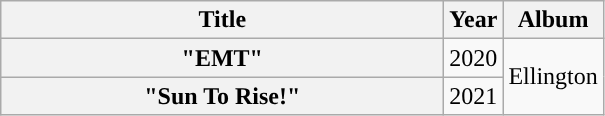<table class="wikitable plainrowheaders" style="text-align:center;">
<tr>
<th scope="col" style="width:18em;">Title</th>
<th scope="col">Year</th>
<th scope="col">Album</th>
</tr>
<tr>
<th scope="row">"EMT"</th>
<td>2020</td>
<td rowspan="2">Ellington</td>
</tr>
<tr>
<th scope="row">"Sun To Rise!"</th>
<td>2021</td>
</tr>
</table>
